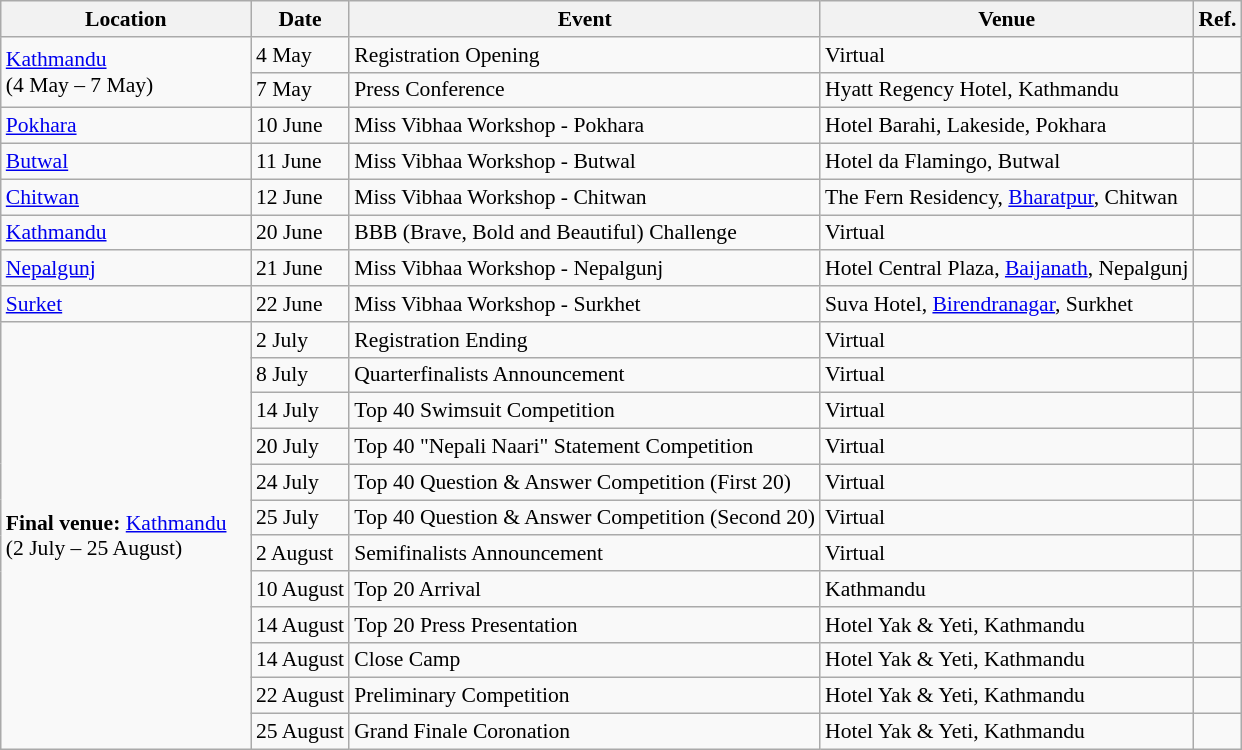<table class="wikitable" style="font-size: 90%">
<tr>
<th width=160>Location</th>
<th>Date</th>
<th>Event</th>
<th>Venue</th>
<th>Ref.</th>
</tr>
<tr>
<td rowspan=2><a href='#'>Kathmandu</a><br>(4 May – 7 May)</td>
<td>4 May</td>
<td>Registration Opening</td>
<td>Virtual</td>
<td align=center></td>
</tr>
<tr>
<td>7 May</td>
<td>Press Conference</td>
<td>Hyatt Regency Hotel, Kathmandu</td>
<td align=center></td>
</tr>
<tr>
<td><a href='#'>Pokhara</a></td>
<td>10 June</td>
<td>Miss Vibhaa Workshop - Pokhara</td>
<td>Hotel Barahi, Lakeside, Pokhara</td>
<td align=center></td>
</tr>
<tr>
<td><a href='#'>Butwal</a></td>
<td>11 June</td>
<td>Miss Vibhaa Workshop - Butwal</td>
<td>Hotel da Flamingo, Butwal</td>
<td align=center></td>
</tr>
<tr>
<td><a href='#'>Chitwan</a></td>
<td>12 June</td>
<td>Miss Vibhaa Workshop - Chitwan</td>
<td>The Fern Residency, <a href='#'>Bharatpur</a>, Chitwan</td>
<td align=center></td>
</tr>
<tr>
<td><a href='#'>Kathmandu</a></td>
<td>20 June</td>
<td>BBB (Brave, Bold and Beautiful) Challenge</td>
<td>Virtual</td>
<td align=center></td>
</tr>
<tr>
<td><a href='#'>Nepalgunj</a></td>
<td>21 June</td>
<td>Miss Vibhaa Workshop - Nepalgunj</td>
<td>Hotel Central Plaza, <a href='#'>Baijanath</a>, Nepalgunj</td>
<td align=center></td>
</tr>
<tr>
<td><a href='#'>Surket</a></td>
<td>22 June</td>
<td>Miss Vibhaa Workshop - Surkhet</td>
<td>Suva Hotel, <a href='#'>Birendranagar</a>, Surkhet</td>
<td align=center></td>
</tr>
<tr>
<td rowspan=12><strong>Final venue:</strong> <a href='#'>Kathmandu</a><br>(2 July – 25 August)</td>
<td>2 July</td>
<td>Registration Ending</td>
<td>Virtual</td>
<td align=center></td>
</tr>
<tr>
<td>8 July</td>
<td>Quarterfinalists Announcement</td>
<td>Virtual</td>
<td align=center></td>
</tr>
<tr>
<td>14 July</td>
<td>Top 40 Swimsuit Competition</td>
<td>Virtual</td>
<td align=center></td>
</tr>
<tr>
<td>20 July</td>
<td>Top 40 "Nepali Naari" Statement Competition</td>
<td>Virtual</td>
<td align=center></td>
</tr>
<tr>
<td>24 July</td>
<td>Top 40 Question & Answer Competition (First 20)</td>
<td>Virtual</td>
<td align=center></td>
</tr>
<tr>
<td>25 July</td>
<td>Top 40 Question & Answer Competition (Second 20)</td>
<td>Virtual</td>
<td align=center></td>
</tr>
<tr>
<td>2 August</td>
<td>Semifinalists Announcement</td>
<td>Virtual</td>
<td align=center></td>
</tr>
<tr>
<td>10 August</td>
<td>Top 20 Arrival</td>
<td>Kathmandu</td>
<td align=center></td>
</tr>
<tr>
<td>14 August</td>
<td>Top 20 Press Presentation</td>
<td>Hotel Yak & Yeti, Kathmandu</td>
<td align=center></td>
</tr>
<tr>
<td>14 August</td>
<td>Close Camp</td>
<td>Hotel Yak & Yeti, Kathmandu</td>
<td align=center></td>
</tr>
<tr>
<td>22 August</td>
<td>Preliminary Competition</td>
<td>Hotel Yak & Yeti, Kathmandu</td>
<td align=center></td>
</tr>
<tr>
<td>25 August</td>
<td>Grand Finale Coronation</td>
<td>Hotel Yak & Yeti, Kathmandu</td>
<td align=center></td>
</tr>
</table>
